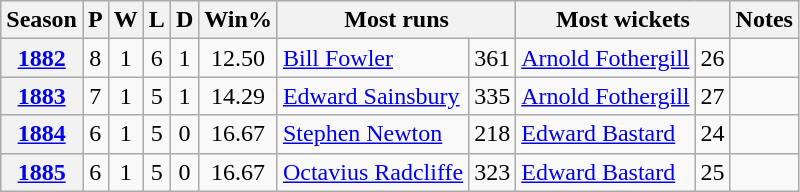<table class="wikitable" style="text-align: center">
<tr>
<th>Season</th>
<th>P</th>
<th>W</th>
<th>L</th>
<th>D</th>
<th>Win%</th>
<th colspan=2>Most runs</th>
<th colspan=2>Most wickets</th>
<th>Notes</th>
</tr>
<tr>
<th><a href='#'>1882</a></th>
<td>8</td>
<td>1</td>
<td>6</td>
<td>1</td>
<td>12.50</td>
<td align=left><a href='#'>Bill Fowler</a></td>
<td>361</td>
<td align=left><a href='#'>Arnold Fothergill</a></td>
<td>26</td>
<td></td>
</tr>
<tr>
<th><a href='#'>1883</a></th>
<td>7</td>
<td>1</td>
<td>5</td>
<td>1</td>
<td>14.29</td>
<td align=left><a href='#'>Edward Sainsbury</a></td>
<td>335</td>
<td align=left><a href='#'>Arnold Fothergill</a></td>
<td>27</td>
<td></td>
</tr>
<tr>
<th><a href='#'>1884</a></th>
<td>6</td>
<td>1</td>
<td>5</td>
<td>0</td>
<td>16.67</td>
<td align=left><a href='#'>Stephen Newton</a></td>
<td>218</td>
<td align=left><a href='#'>Edward Bastard</a></td>
<td>24</td>
<td></td>
</tr>
<tr>
<th><a href='#'>1885</a></th>
<td>6</td>
<td>1</td>
<td>5</td>
<td>0</td>
<td>16.67</td>
<td align=left><a href='#'>Octavius Radcliffe</a></td>
<td>323</td>
<td align=left><a href='#'>Edward Bastard</a></td>
<td>25</td>
<td></td>
</tr>
</table>
